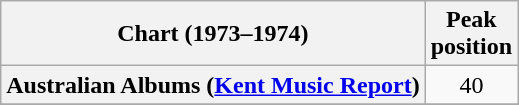<table class="wikitable sortable plainrowheaders" style="text-align:center">
<tr>
<th scope="col">Chart (1973–1974)</th>
<th scope="col">Peak<br>position</th>
</tr>
<tr>
<th scope="row">Australian Albums (<a href='#'>Kent Music Report</a>)</th>
<td>40</td>
</tr>
<tr>
</tr>
<tr>
</tr>
<tr>
</tr>
</table>
